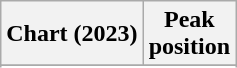<table class="wikitable sortable plainrowheaders" style="text-align:center;">
<tr>
<th scope="col">Chart (2023)</th>
<th scope="col">Peak<br>position</th>
</tr>
<tr>
</tr>
<tr>
</tr>
<tr>
</tr>
<tr>
</tr>
<tr>
</tr>
</table>
